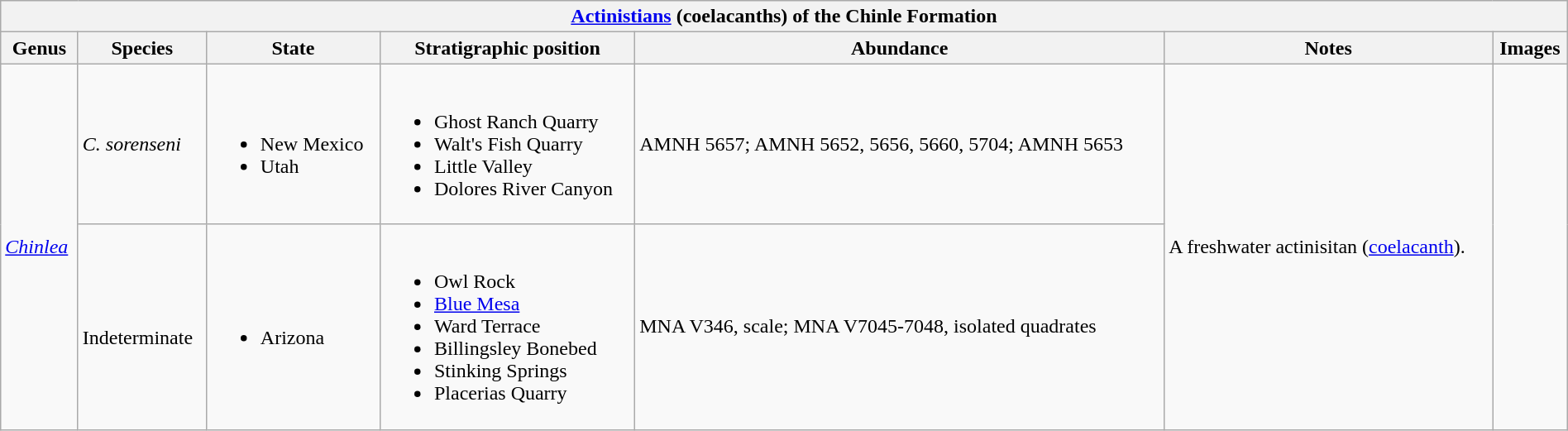<table class="wikitable" align="center" width="100%">
<tr>
<th colspan="7" align="center"><strong><a href='#'>Actinistians</a> (coelacanths) of the Chinle Formation</strong></th>
</tr>
<tr>
<th>Genus</th>
<th>Species</th>
<th>State</th>
<th>Stratigraphic position</th>
<th>Abundance</th>
<th>Notes</th>
<th>Images</th>
</tr>
<tr>
<td rowspan="2"><em><a href='#'>Chinlea</a></em></td>
<td><em>C. sorenseni</em></td>
<td><br><ul><li>New Mexico</li><li>Utah</li></ul></td>
<td><br><ul><li>Ghost Ranch Quarry</li><li>Walt's Fish Quarry</li><li>Little Valley</li><li>Dolores River Canyon</li></ul></td>
<td>AMNH 5657; AMNH 5652, 5656, 5660, 5704; AMNH 5653</td>
<td rowspan="2">A freshwater actinisitan (<a href='#'>coelacanth</a>).</td>
<td rowspan="2"></td>
</tr>
<tr>
<td><br>Indeterminate</td>
<td><br><ul><li>Arizona</li></ul></td>
<td><br><ul><li>Owl Rock</li><li><a href='#'>Blue Mesa</a></li><li>Ward Terrace</li><li>Billingsley Bonebed</li><li>Stinking Springs</li><li>Placerias Quarry</li></ul></td>
<td>MNA V346, scale; MNA V7045-7048, isolated quadrates</td>
</tr>
</table>
